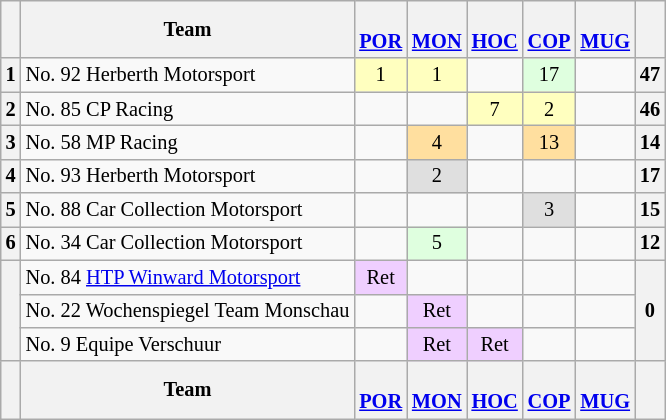<table align=left| class="wikitable" style="font-size: 85%; text-align: center">
<tr valign="top">
<th valign=middle></th>
<th valign=middle>Team</th>
<th><br><a href='#'>POR</a></th>
<th><br><a href='#'>MON</a></th>
<th><br><a href='#'>HOC</a></th>
<th><br><a href='#'>COP</a></th>
<th><br><a href='#'>MUG</a></th>
<th valign=middle>  </th>
</tr>
<tr>
<th>1</th>
<td align=left> No. 92 Herberth Motorsport</td>
<td style="background:#FFFFBF;">1</td>
<td style="background:#FFFFBF;">1</td>
<td></td>
<td style="background:#DFFFDF;">17</td>
<td></td>
<th>47</th>
</tr>
<tr>
<th>2</th>
<td align=left> No. 85 CP Racing</td>
<td></td>
<td></td>
<td style="background:#FFFFBF;">7</td>
<td style="background:#FFFFBF;">2</td>
<td></td>
<th>46</th>
</tr>
<tr>
<th>3</th>
<td align=left> No. 58 MP Racing</td>
<td></td>
<td style="background:#FFDF9F;">4</td>
<td></td>
<td style="background:#FFDF9F;">13</td>
<td></td>
<th>14</th>
</tr>
<tr>
<th>4</th>
<td align=left> No. 93 Herberth Motorsport</td>
<td></td>
<td style="background:#DFDFDF;">2</td>
<td></td>
<td></td>
<td></td>
<th>17</th>
</tr>
<tr>
<th>5</th>
<td align=left> No. 88 Car Collection Motorsport</td>
<td></td>
<td></td>
<td></td>
<td style="background:#DFDFDF;">3</td>
<td></td>
<th>15</th>
</tr>
<tr>
<th>6</th>
<td align=left> No. 34 Car Collection Motorsport</td>
<td></td>
<td style="background:#DFFFDF;">5</td>
<td></td>
<td></td>
<td></td>
<th>12</th>
</tr>
<tr>
<th rowspan=3></th>
<td align=left> No. 84 <a href='#'>HTP Winward Motorsport</a></td>
<td style="background:#EFCFFF;">Ret</td>
<td></td>
<td></td>
<td></td>
<td></td>
<th rowspan=3>0</th>
</tr>
<tr>
<td align=left> No. 22 Wochenspiegel Team Monschau</td>
<td></td>
<td style="background:#EFCFFF;">Ret</td>
<td></td>
<td></td>
<td></td>
</tr>
<tr>
<td align=left> No. 9 Equipe Verschuur</td>
<td></td>
<td style="background:#EFCFFF;">Ret</td>
<td style="background:#EFCFFF;">Ret</td>
<td></td>
<td></td>
</tr>
<tr>
<th valign=middle></th>
<th valign=middle>Team</th>
<th><br><a href='#'>POR</a></th>
<th><br><a href='#'>MON</a></th>
<th><br><a href='#'>HOC</a></th>
<th><br><a href='#'>COP</a></th>
<th><br><a href='#'>MUG</a></th>
<th valign=middle>  </th>
</tr>
</table>
